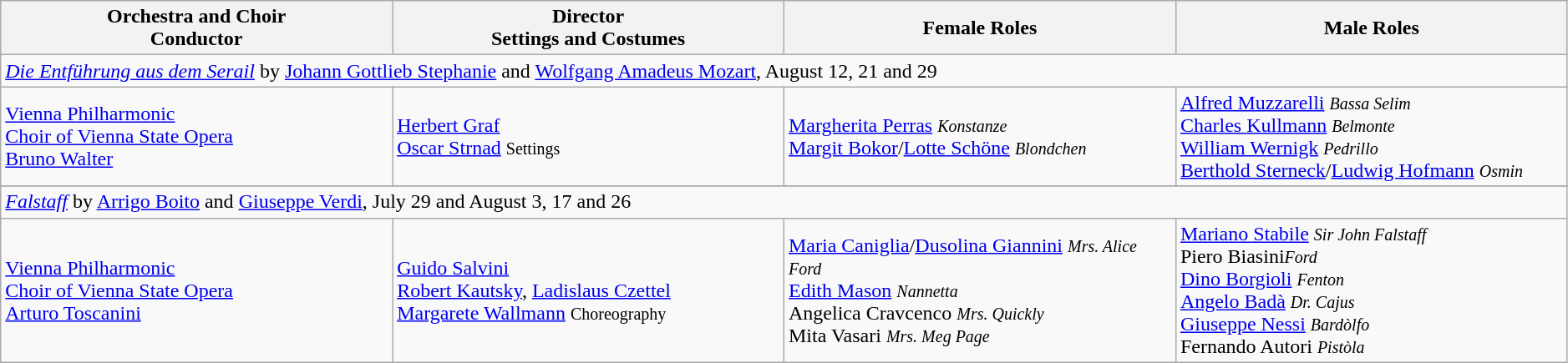<table style="width:99%;" class="wikitable">
<tr>
<th style="width:25%;">Orchestra and Choir<br>Conductor</th>
<th style="width:25%;">Director<br>Settings and Costumes</th>
<th style="width:25%;">Female Roles</th>
<th style="width:25%;">Male Roles</th>
</tr>
<tr valign=top>
<td colspan="9"><em><a href='#'>Die Entführung aus dem Serail</a></em> by <a href='#'>Johann Gottlieb Stephanie</a> and <a href='#'>Wolfgang Amadeus Mozart</a>, August 12, 21 and 29</td>
</tr>
<tr>
<td><a href='#'>Vienna Philharmonic</a><br><a href='#'>Choir of Vienna State Opera</a><br><a href='#'>Bruno Walter</a></td>
<td><a href='#'>Herbert Graf</a><br><a href='#'>Oscar Strnad</a> <small>Settings</small></td>
<td><a href='#'>Margherita Perras</a> <small><em>Konstanze</em></small><br><a href='#'>Margit Bokor</a>/<a href='#'>Lotte Schöne</a> <small><em>Blondchen</em></small></td>
<td><a href='#'>Alfred Muzzarelli</a> <small><em>Bassa Selim</em></small><br><a href='#'>Charles Kullmann</a> <small><em>Belmonte</em></small><br><a href='#'>William Wernigk</a> <small><em>Pedrillo</em></small><br><a href='#'>Berthold Sterneck</a>/<a href='#'>Ludwig Hofmann</a> <small><em>Osmin</em></small></td>
</tr>
<tr>
</tr>
<tr class="hintergrundfarbe8">
<td colspan="9"><em><a href='#'>Falstaff</a></em> by <a href='#'>Arrigo Boito</a> and <a href='#'>Giuseppe Verdi</a>, July 29 and August 3, 17 and 26</td>
</tr>
<tr>
<td><a href='#'>Vienna Philharmonic</a><br><a href='#'>Choir of Vienna State Opera</a><br><a href='#'>Arturo Toscanini</a></td>
<td><a href='#'>Guido Salvini</a><br><a href='#'>Robert Kautsky</a>, <a href='#'>Ladislaus Czettel</a><br><a href='#'>Margarete Wallmann</a> <small>Choreography</small></td>
<td><a href='#'>Maria Caniglia</a>/<a href='#'>Dusolina Giannini</a> <small><em>Mrs. Alice Ford</em></small><br><a href='#'>Edith Mason</a> <small><em>Nannetta</em></small><br>Angelica Cravcenco <small><em>Mrs. Quickly</em></small><br>Mita Vasari <small><em>Mrs. Meg Page</em></small></td>
<td><a href='#'>Mariano Stabile</a> <small><em>Sir John Falstaff</em></small><br>Piero Biasini<small><em>Ford</em></small><br><a href='#'>Dino Borgioli</a> <small><em>Fenton</em></small><br><a href='#'>Angelo Badà</a> <small><em>Dr. Cajus</em></small><br><a href='#'>Giuseppe Nessi</a> <small><em>Bardòlfo</em></small><br>Fernando Autori <small><em>Pistòla</em></small></td>
</tr>
</table>
